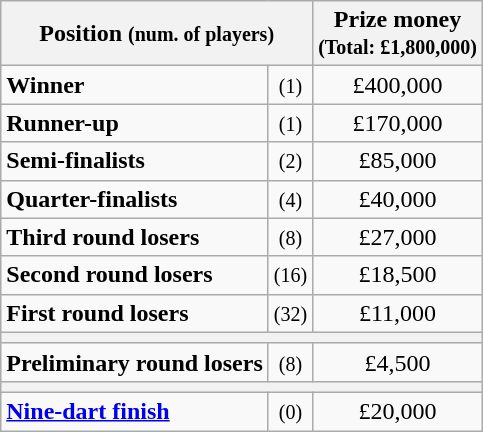<table class="wikitable">
<tr>
<th colspan=2>Position <small>(num. of players)</small></th>
<th>Prize money<br><small>(Total: £1,800,000)</small></th>
</tr>
<tr>
<td><strong>Winner</strong></td>
<td align=center><small>(1)</small></td>
<td align=center>£400,000</td>
</tr>
<tr>
<td><strong>Runner-up</strong></td>
<td align=center><small>(1)</small></td>
<td align=center>£170,000</td>
</tr>
<tr>
<td><strong>Semi-finalists</strong></td>
<td align=center><small>(2)</small></td>
<td align=center>£85,000</td>
</tr>
<tr>
<td><strong>Quarter-finalists</strong></td>
<td align=center><small>(4)</small></td>
<td align=center>£40,000</td>
</tr>
<tr>
<td><strong>Third round losers</strong></td>
<td align=center><small>(8)</small></td>
<td align=center>£27,000</td>
</tr>
<tr>
<td><strong>Second round losers</strong></td>
<td align=center><small>(16)</small></td>
<td align=center>£18,500</td>
</tr>
<tr>
<td><strong>First round losers</strong></td>
<td align=center><small>(32)</small></td>
<td align=center>£11,000</td>
</tr>
<tr>
<th colspan=3></th>
</tr>
<tr>
<td><strong>Preliminary round losers</strong></td>
<td align=center><small>(8)</small></td>
<td align=center>£4,500</td>
</tr>
<tr>
<th colspan=3></th>
</tr>
<tr>
<td><strong><a href='#'>Nine-dart finish</a></strong></td>
<td align=center><small>(0)</small></td>
<td align=center>£20,000</td>
</tr>
</table>
